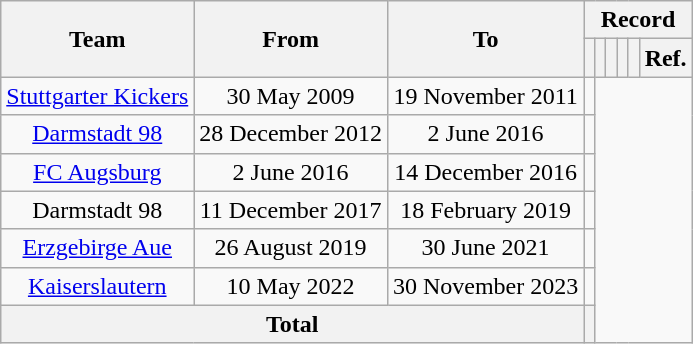<table class="wikitable" style="text-align: center">
<tr>
<th rowspan="2">Team</th>
<th rowspan="2">From</th>
<th rowspan="2">To</th>
<th colspan="6">Record</th>
</tr>
<tr>
<th></th>
<th></th>
<th></th>
<th></th>
<th></th>
<th>Ref.</th>
</tr>
<tr>
<td><a href='#'>Stuttgarter Kickers</a></td>
<td>30 May 2009</td>
<td>19 November 2011<br></td>
<td></td>
</tr>
<tr>
<td><a href='#'>Darmstadt 98</a></td>
<td>28 December 2012</td>
<td>2 June 2016<br></td>
<td></td>
</tr>
<tr>
<td><a href='#'>FC Augsburg</a></td>
<td>2 June 2016</td>
<td>14 December 2016<br></td>
<td></td>
</tr>
<tr>
<td>Darmstadt 98</td>
<td>11 December 2017</td>
<td>18 February 2019<br></td>
<td></td>
</tr>
<tr>
<td><a href='#'>Erzgebirge Aue</a></td>
<td>26 August 2019</td>
<td>30 June 2021<br></td>
<td></td>
</tr>
<tr>
<td><a href='#'>Kaiserslautern</a></td>
<td>10 May 2022</td>
<td>30 November 2023<br></td>
<td></td>
</tr>
<tr>
<th colspan="3">Total<br></th>
<th></th>
</tr>
</table>
